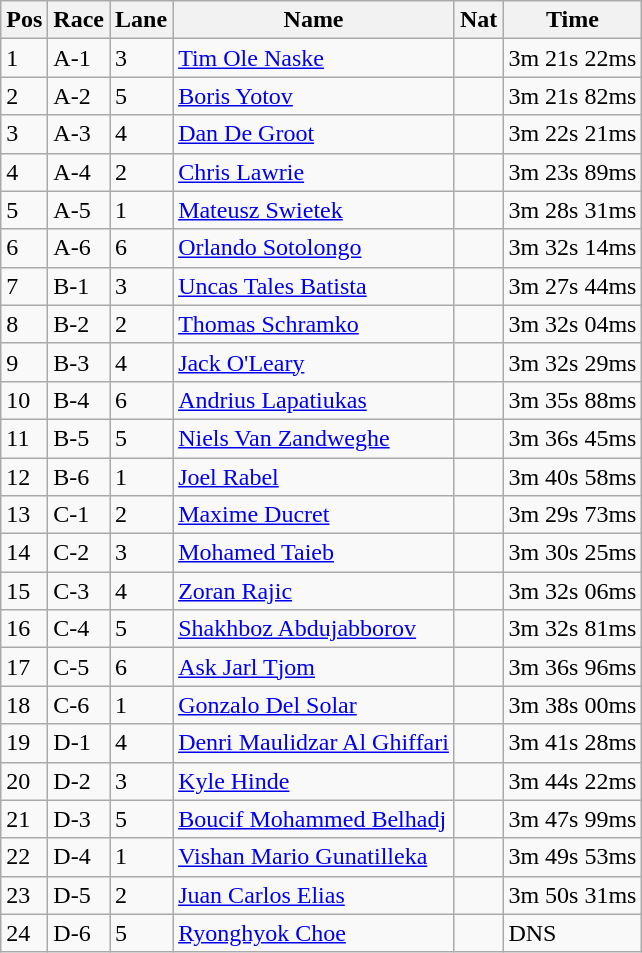<table class="wikitable sortable">
<tr>
<th>Pos</th>
<th>Race</th>
<th>Lane</th>
<th>Name</th>
<th>Nat</th>
<th>Time</th>
</tr>
<tr>
<td>1</td>
<td>A-1</td>
<td>3</td>
<td><a href='#'>Tim Ole Naske</a></td>
<td></td>
<td>3m 21s 22ms</td>
</tr>
<tr>
<td>2</td>
<td>A-2</td>
<td>5</td>
<td><a href='#'>Boris Yotov</a></td>
<td></td>
<td>3m 21s 82ms</td>
</tr>
<tr>
<td>3</td>
<td>A-3</td>
<td>4</td>
<td><a href='#'>Dan De Groot</a></td>
<td></td>
<td>3m 22s 21ms</td>
</tr>
<tr>
<td>4</td>
<td>A-4</td>
<td>2</td>
<td><a href='#'>Chris Lawrie</a></td>
<td></td>
<td>3m 23s 89ms</td>
</tr>
<tr>
<td>5</td>
<td>A-5</td>
<td>1</td>
<td><a href='#'>Mateusz Swietek</a></td>
<td></td>
<td>3m 28s 31ms</td>
</tr>
<tr>
<td>6</td>
<td>A-6</td>
<td>6</td>
<td><a href='#'>Orlando Sotolongo</a></td>
<td></td>
<td>3m 32s 14ms</td>
</tr>
<tr>
<td>7</td>
<td>B-1</td>
<td>3</td>
<td><a href='#'>Uncas Tales Batista</a></td>
<td></td>
<td>3m 27s 44ms</td>
</tr>
<tr>
<td>8</td>
<td>B-2</td>
<td>2</td>
<td><a href='#'>Thomas Schramko</a></td>
<td></td>
<td>3m 32s 04ms</td>
</tr>
<tr>
<td>9</td>
<td>B-3</td>
<td>4</td>
<td><a href='#'>Jack O'Leary</a></td>
<td></td>
<td>3m 32s 29ms</td>
</tr>
<tr>
<td>10</td>
<td>B-4</td>
<td>6</td>
<td><a href='#'>Andrius Lapatiukas</a></td>
<td></td>
<td>3m 35s 88ms</td>
</tr>
<tr>
<td>11</td>
<td>B-5</td>
<td>5</td>
<td><a href='#'>Niels Van Zandweghe</a></td>
<td></td>
<td>3m 36s 45ms</td>
</tr>
<tr>
<td>12</td>
<td>B-6</td>
<td>1</td>
<td><a href='#'>Joel Rabel</a></td>
<td></td>
<td>3m 40s 58ms</td>
</tr>
<tr>
<td>13</td>
<td>C-1</td>
<td>2</td>
<td><a href='#'>Maxime Ducret</a></td>
<td></td>
<td>3m 29s 73ms</td>
</tr>
<tr>
<td>14</td>
<td>C-2</td>
<td>3</td>
<td><a href='#'>Mohamed Taieb</a></td>
<td></td>
<td>3m 30s 25ms</td>
</tr>
<tr>
<td>15</td>
<td>C-3</td>
<td>4</td>
<td><a href='#'>Zoran Rajic</a></td>
<td></td>
<td>3m 32s 06ms</td>
</tr>
<tr>
<td>16</td>
<td>C-4</td>
<td>5</td>
<td><a href='#'>Shakhboz Abdujabborov</a></td>
<td></td>
<td>3m 32s 81ms</td>
</tr>
<tr>
<td>17</td>
<td>C-5</td>
<td>6</td>
<td><a href='#'>Ask Jarl Tjom</a></td>
<td></td>
<td>3m 36s 96ms</td>
</tr>
<tr>
<td>18</td>
<td>C-6</td>
<td>1</td>
<td><a href='#'>Gonzalo Del Solar</a></td>
<td></td>
<td>3m 38s 00ms</td>
</tr>
<tr>
<td>19</td>
<td>D-1</td>
<td>4</td>
<td><a href='#'>Denri Maulidzar Al Ghiffari</a></td>
<td></td>
<td>3m 41s 28ms</td>
</tr>
<tr>
<td>20</td>
<td>D-2</td>
<td>3</td>
<td><a href='#'>Kyle Hinde</a></td>
<td></td>
<td>3m 44s 22ms</td>
</tr>
<tr>
<td>21</td>
<td>D-3</td>
<td>5</td>
<td><a href='#'>Boucif Mohammed Belhadj</a></td>
<td></td>
<td>3m 47s 99ms</td>
</tr>
<tr>
<td>22</td>
<td>D-4</td>
<td>1</td>
<td><a href='#'>Vishan Mario Gunatilleka</a></td>
<td></td>
<td>3m 49s 53ms</td>
</tr>
<tr>
<td>23</td>
<td>D-5</td>
<td>2</td>
<td><a href='#'>Juan Carlos Elias</a></td>
<td></td>
<td>3m 50s 31ms</td>
</tr>
<tr>
<td>24</td>
<td>D-6</td>
<td>5</td>
<td><a href='#'>Ryonghyok Choe</a></td>
<td></td>
<td>DNS</td>
</tr>
</table>
